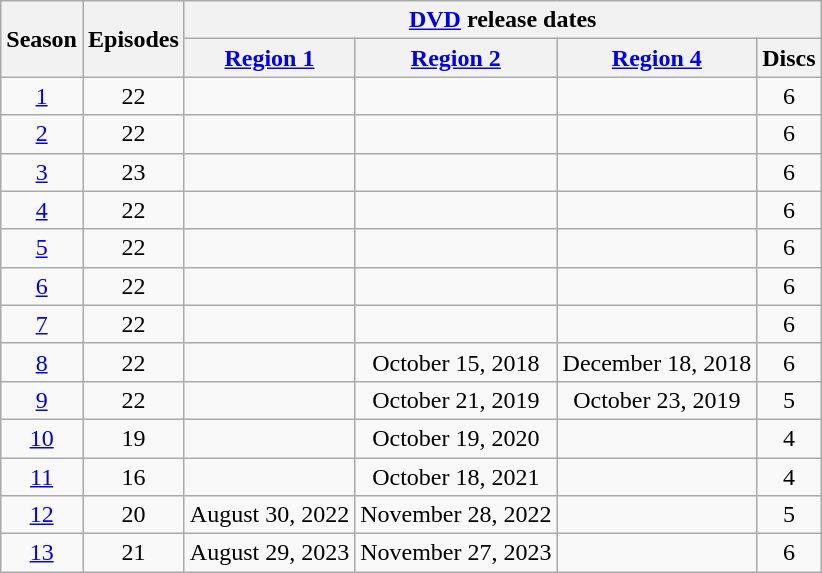<table class="wikitable plainrowheaders" style="text-align: center;">
<tr>
<th scope="col" rowspan=2>Season</th>
<th scope="col" rowspan=2>Episodes</th>
<th scope="col" colspan=4><a href='#'>DVD</a> release dates</th>
</tr>
<tr>
<th scope="col"><a href='#'>Region 1</a></th>
<th scope="col"><a href='#'>Region 2</a></th>
<th scope="col"><a href='#'>Region 4</a></th>
<th scope="col">Discs</th>
</tr>
<tr>
<td scope="row"><a href='#'>1</a></td>
<td>22</td>
<td></td>
<td></td>
<td></td>
<td>6</td>
</tr>
<tr>
<td scope="row"><a href='#'>2</a></td>
<td>22</td>
<td></td>
<td></td>
<td></td>
<td>6</td>
</tr>
<tr>
<td scope="row"><a href='#'>3</a></td>
<td>23</td>
<td></td>
<td></td>
<td></td>
<td>6</td>
</tr>
<tr>
<td scope="row"><a href='#'>4</a></td>
<td>22</td>
<td></td>
<td></td>
<td></td>
<td>6</td>
</tr>
<tr>
<td scope="row"><a href='#'>5</a></td>
<td>22</td>
<td></td>
<td></td>
<td></td>
<td>6</td>
</tr>
<tr>
<td scope="row"><a href='#'>6</a></td>
<td>22</td>
<td></td>
<td></td>
<td></td>
<td>6</td>
</tr>
<tr>
<td scope="row"><a href='#'>7</a></td>
<td>22</td>
<td></td>
<td></td>
<td></td>
<td>6</td>
</tr>
<tr>
<td scope="row"><a href='#'>8</a></td>
<td>22</td>
<td></td>
<td>October 15, 2018</td>
<td>December 18, 2018</td>
<td>6</td>
</tr>
<tr>
<td scope="row"><a href='#'>9</a></td>
<td>22</td>
<td></td>
<td>October 21, 2019</td>
<td>October 23, 2019</td>
<td>5</td>
</tr>
<tr>
<td scope="row"><a href='#'>10</a></td>
<td>19</td>
<td></td>
<td>October 19, 2020</td>
<td></td>
<td>4</td>
</tr>
<tr>
<td scope="row"><a href='#'>11</a></td>
<td>16</td>
<td></td>
<td>October 18, 2021</td>
<td></td>
<td>4</td>
</tr>
<tr>
<td scope="row"><a href='#'>12</a></td>
<td>20</td>
<td>August 30, 2022</td>
<td>November 28, 2022</td>
<td></td>
<td>5</td>
</tr>
<tr>
<td scope="row"><a href='#'>13</a></td>
<td>21</td>
<td>August 29, 2023</td>
<td>November 27, 2023</td>
<td></td>
<td>6</td>
</tr>
</table>
